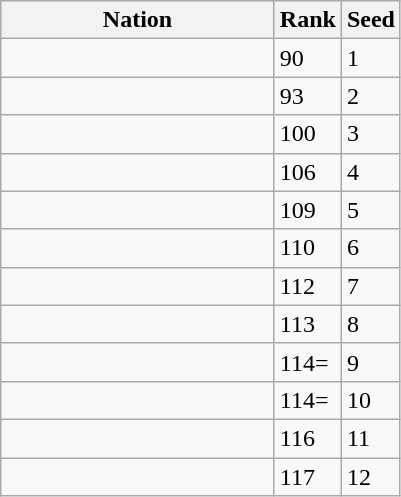<table class="wikitable">
<tr>
<th width="175">Nation</th>
<th>Rank</th>
<th>Seed</th>
</tr>
<tr>
<td></td>
<td>90</td>
<td>1</td>
</tr>
<tr>
<td></td>
<td>93</td>
<td>2</td>
</tr>
<tr>
<td></td>
<td>100</td>
<td>3</td>
</tr>
<tr>
<td></td>
<td>106</td>
<td>4</td>
</tr>
<tr>
<td></td>
<td>109</td>
<td>5</td>
</tr>
<tr>
<td></td>
<td>110</td>
<td>6</td>
</tr>
<tr>
<td></td>
<td>112</td>
<td>7</td>
</tr>
<tr>
<td></td>
<td>113</td>
<td>8</td>
</tr>
<tr>
<td></td>
<td>114=</td>
<td>9</td>
</tr>
<tr>
<td></td>
<td>114=</td>
<td>10</td>
</tr>
<tr>
<td></td>
<td>116</td>
<td>11</td>
</tr>
<tr>
<td></td>
<td>117</td>
<td>12</td>
</tr>
</table>
